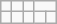<table class="wikitable">
<tr>
<td></td>
<td></td>
<td></td>
<td colspan=2></td>
</tr>
<tr>
<td></td>
<td></td>
<td></td>
<td></td>
<td></td>
</tr>
</table>
